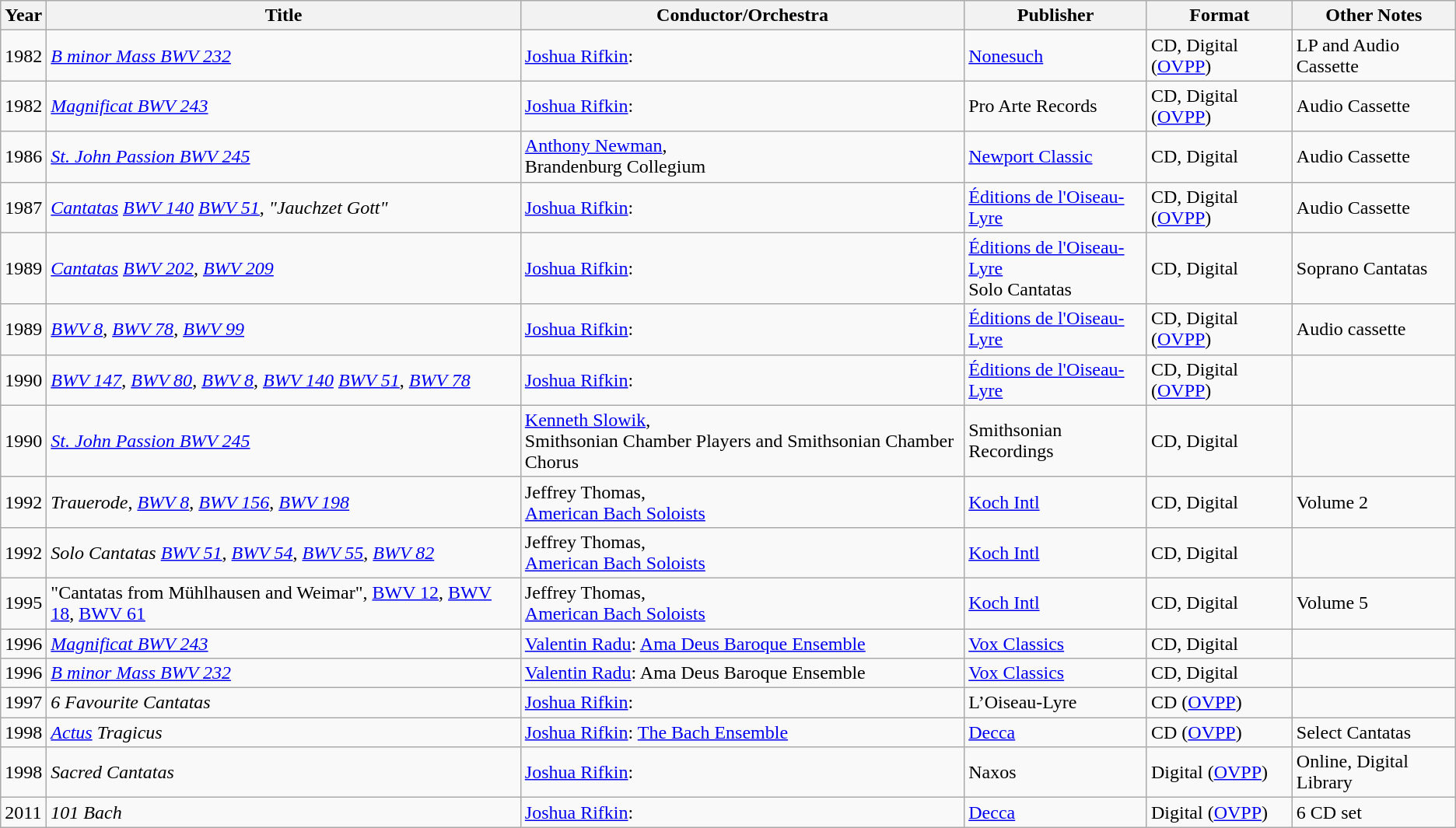<table class="wikitable">
<tr>
<th>Year</th>
<th>Title</th>
<th>Conductor/Orchestra</th>
<th>Publisher</th>
<th>Format</th>
<th>Other Notes</th>
</tr>
<tr>
<td>1982</td>
<td><a href='#'><em>B minor Mass BWV 232</em></a></td>
<td><a href='#'>Joshua Rifkin</a>: </td>
<td><a href='#'>Nonesuch</a></td>
<td>CD, Digital<br>(<a href='#'>OVPP</a>)</td>
<td>LP and Audio Cassette</td>
</tr>
<tr>
<td>1982</td>
<td><a href='#'><em>Magnificat BWV 243</em></a></td>
<td><a href='#'>Joshua Rifkin</a>: </td>
<td>Pro Arte Records</td>
<td>CD, Digital<br>(<a href='#'>OVPP</a>)</td>
<td>Audio Cassette</td>
</tr>
<tr>
<td>1986</td>
<td><a href='#'><em>St. John Passion BWV 245</em></a></td>
<td><a href='#'>Anthony Newman</a>,<br>Brandenburg Collegium</td>
<td><a href='#'>Newport Classic</a></td>
<td>CD, Digital</td>
<td>Audio Cassette</td>
</tr>
<tr>
<td>1987</td>
<td><a href='#'><em>Cantatas</em></a> <a href='#'><em>BWV 140</em></a> <a href='#'><em>BWV 51</em></a>, <em>"Jauchzet Gott"</em></td>
<td><a href='#'>Joshua Rifkin</a>: </td>
<td><a href='#'>Éditions de l'Oiseau-Lyre</a></td>
<td>CD, Digital<br>(<a href='#'>OVPP</a>)</td>
<td>Audio Cassette</td>
</tr>
<tr>
<td>1989</td>
<td><a href='#'><em>Cantatas</em></a> <a href='#'><em>BWV 202</em></a>, <em><a href='#'>BWV 209</a></em></td>
<td><a href='#'>Joshua Rifkin</a>: </td>
<td><a href='#'>Éditions de l'Oiseau-Lyre</a><br>Solo Cantatas</td>
<td>CD, Digital</td>
<td>Soprano Cantatas</td>
</tr>
<tr>
<td>1989</td>
<td><a href='#'><em>BWV 8</em></a>, <a href='#'><em>BWV 78</em></a>, <a href='#'><em>BWV 99</em></a></td>
<td><a href='#'>Joshua Rifkin</a>: </td>
<td><a href='#'>Éditions de l'Oiseau-Lyre</a></td>
<td>CD, Digital<br>(<a href='#'>OVPP</a>)</td>
<td>Audio cassette</td>
</tr>
<tr>
<td>1990</td>
<td><a href='#'><em>BWV 147</em></a>, <a href='#'><em>BWV 80</em></a>, <a href='#'><em>BWV 8</em></a>, <a href='#'><em>BWV 140</em></a> <a href='#'><em>BWV 51</em></a>, <a href='#'><em>BWV 78</em></a></td>
<td><a href='#'>Joshua Rifkin</a>: </td>
<td><a href='#'>Éditions de l'Oiseau-Lyre</a></td>
<td>CD, Digital (<a href='#'>OVPP</a>)</td>
<td></td>
</tr>
<tr>
<td>1990</td>
<td><a href='#'><em>St. John Passion BWV 245</em></a></td>
<td><a href='#'>Kenneth Slowik</a>,<br>Smithsonian Chamber Players and Smithsonian Chamber Chorus</td>
<td>Smithsonian Recordings</td>
<td>CD, Digital</td>
<td></td>
</tr>
<tr>
<td>1992</td>
<td><em>Trauerode</em>, <a href='#'><em>BWV 8</em></a>, <a href='#'><em>BWV 156</em></a>, <a href='#'><em>BWV 198</em></a></td>
<td>Jeffrey Thomas,<br><a href='#'>American Bach Soloists</a></td>
<td><a href='#'>Koch Intl</a></td>
<td>CD, Digital</td>
<td>Volume 2</td>
</tr>
<tr>
<td>1992</td>
<td><em>Solo Cantatas</em> <a href='#'><em>BWV 51</em></a>, <a href='#'><em>BWV 54</em></a>, <a href='#'><em>BWV 55</em></a>, <a href='#'><em>BWV 82</em></a></td>
<td>Jeffrey Thomas,<br> <a href='#'>American Bach Soloists</a></td>
<td><a href='#'>Koch Intl</a></td>
<td>CD, Digital</td>
<td></td>
</tr>
<tr>
<td>1995</td>
<td>"Cantatas from Mühlhausen and Weimar", <a href='#'>BWV 12</a>, <a href='#'>BWV 18</a>, <a href='#'>BWV 61</a></td>
<td>Jeffrey Thomas,<br><a href='#'>American Bach Soloists</a></td>
<td><a href='#'>Koch Intl</a></td>
<td>CD, Digital</td>
<td>Volume 5</td>
</tr>
<tr>
<td>1996</td>
<td><a href='#'><em>Magnificat BWV 243</em></a></td>
<td><a href='#'>Valentin Radu</a>: <a href='#'>Ama Deus Baroque Ensemble</a></td>
<td><a href='#'>Vox Classics</a></td>
<td>CD, Digital</td>
<td></td>
</tr>
<tr>
<td>1996</td>
<td><a href='#'><em>B minor Mass BWV 232</em></a></td>
<td><a href='#'>Valentin Radu</a>: Ama Deus Baroque Ensemble</td>
<td><a href='#'>Vox Classics</a></td>
<td>CD, Digital</td>
<td></td>
</tr>
<tr>
<td>1997</td>
<td><em>6 Favourite Cantatas</em></td>
<td><a href='#'>Joshua Rifkin</a>: </td>
<td>L’Oiseau-Lyre</td>
<td>CD (<a href='#'>OVPP</a>)</td>
<td></td>
</tr>
<tr>
<td>1998</td>
<td><a href='#'><em>Actus</em></a> <em>Tragicus</em></td>
<td><a href='#'>Joshua Rifkin</a>: <a href='#'>The Bach Ensemble</a></td>
<td><a href='#'>Decca</a></td>
<td>CD (<a href='#'>OVPP</a>)</td>
<td>Select Cantatas</td>
</tr>
<tr>
<td>1998</td>
<td><em>Sacred Cantatas</em></td>
<td><a href='#'>Joshua Rifkin</a>: </td>
<td>Naxos</td>
<td>Digital (<a href='#'>OVPP</a>)</td>
<td>Online, Digital Library</td>
</tr>
<tr>
<td>2011</td>
<td><em>101 Bach</em></td>
<td><a href='#'>Joshua Rifkin</a>: </td>
<td><a href='#'>Decca</a></td>
<td>Digital (<a href='#'>OVPP</a>)</td>
<td>6 CD set</td>
</tr>
</table>
